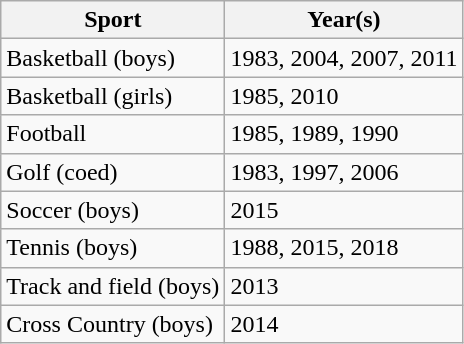<table class="wikitable">
<tr>
<th>Sport</th>
<th>Year(s)</th>
</tr>
<tr>
<td>Basketball (boys)</td>
<td>1983, 2004, 2007, 2011</td>
</tr>
<tr>
<td>Basketball (girls)</td>
<td>1985, 2010</td>
</tr>
<tr>
<td>Football</td>
<td>1985, 1989, 1990</td>
</tr>
<tr>
<td>Golf (coed)</td>
<td>1983, 1997, 2006</td>
</tr>
<tr>
<td>Soccer (boys)</td>
<td>2015</td>
</tr>
<tr>
<td>Tennis (boys)</td>
<td>1988, 2015, 2018</td>
</tr>
<tr>
<td>Track and field (boys)</td>
<td>2013</td>
</tr>
<tr>
<td>Cross Country (boys)</td>
<td>2014</td>
</tr>
</table>
